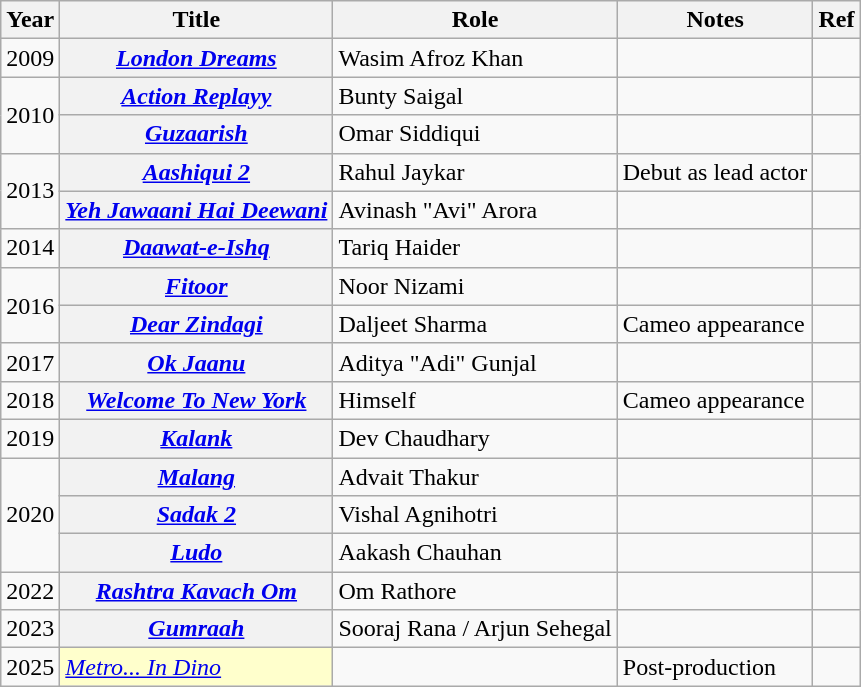<table class="wikitable sortable plainrowheaders">
<tr style="text-align:center;">
<th scope="col">Year</th>
<th scope="col">Title</th>
<th scope="col">Role</th>
<th class="unsortable" scope="col">Notes</th>
<th class="unsortable" scope="col">Ref</th>
</tr>
<tr>
<td>2009</td>
<th scope="row"><em><a href='#'>London Dreams</a></em></th>
<td>Wasim Afroz Khan</td>
<td></td>
<td></td>
</tr>
<tr>
<td rowspan="2">2010</td>
<th scope="row"><em><a href='#'>Action Replayy</a></em></th>
<td>Bunty Saigal</td>
<td></td>
<td></td>
</tr>
<tr>
<th scope="row"><em><a href='#'>Guzaarish</a></em></th>
<td>Omar Siddiqui</td>
<td></td>
<td></td>
</tr>
<tr>
<td rowspan="2">2013</td>
<th scope="row"><em><a href='#'>Aashiqui 2</a></em></th>
<td>Rahul Jaykar</td>
<td>Debut as lead actor</td>
<td></td>
</tr>
<tr>
<th scope="row"><em><a href='#'>Yeh Jawaani Hai Deewani</a></em></th>
<td>Avinash "Avi" Arora</td>
<td></td>
<td></td>
</tr>
<tr>
<td>2014</td>
<th scope="row"><em><a href='#'>Daawat-e-Ishq</a></em></th>
<td>Tariq Haider</td>
<td></td>
<td></td>
</tr>
<tr>
<td rowspan="2">2016</td>
<th scope="row"><em><a href='#'>Fitoor</a></em></th>
<td>Noor Nizami</td>
<td></td>
<td></td>
</tr>
<tr>
<th scope="row"><em><a href='#'>Dear Zindagi</a></em></th>
<td>Daljeet Sharma</td>
<td>Cameo appearance</td>
<td></td>
</tr>
<tr>
<td rowspan="1">2017</td>
<th scope="row"><em><a href='#'>Ok Jaanu</a></em></th>
<td>Aditya "Adi" Gunjal</td>
<td></td>
<td></td>
</tr>
<tr>
<td>2018</td>
<th scope="row"><em><a href='#'>Welcome To New York</a></em></th>
<td>Himself</td>
<td>Cameo appearance</td>
<td></td>
</tr>
<tr>
<td>2019</td>
<th scope="row"><em><a href='#'>Kalank</a></em></th>
<td>Dev Chaudhary</td>
<td></td>
<td></td>
</tr>
<tr>
<td rowspan="3">2020</td>
<th scope="row"><em><a href='#'>Malang</a></em></th>
<td>Advait Thakur</td>
<td></td>
<td></td>
</tr>
<tr>
<th scope="row"><em><a href='#'>Sadak 2</a></em></th>
<td>Vishal Agnihotri</td>
<td></td>
<td></td>
</tr>
<tr>
<th scope="row"><em><a href='#'>Ludo</a></em></th>
<td>Aakash Chauhan</td>
<td></td>
<td></td>
</tr>
<tr>
<td>2022</td>
<th scope="row"><em><a href='#'>Rashtra Kavach Om</a></em></th>
<td>Om Rathore</td>
<td></td>
<td></td>
</tr>
<tr>
<td>2023</td>
<th scope="row"><em><a href='#'>Gumraah</a></em></th>
<td>Sooraj Rana / Arjun Sehegal</td>
<td></td>
<td></td>
</tr>
<tr>
<td>2025</td>
<td scope="row" style="background:#FFFFCC;"><em><a href='#'>Metro... In Dino</a></em></td>
<td></td>
<td>Post-production</td>
<td></td>
</tr>
</table>
